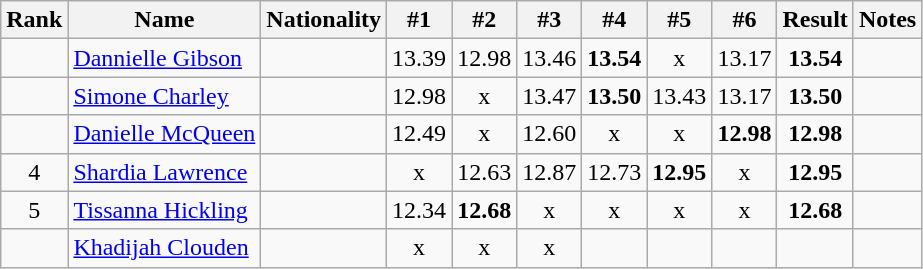<table class="wikitable sortable" style="text-align:center">
<tr>
<th>Rank</th>
<th>Name</th>
<th>Nationality</th>
<th>#1</th>
<th>#2</th>
<th>#3</th>
<th>#4</th>
<th>#5</th>
<th>#6</th>
<th>Result</th>
<th>Notes</th>
</tr>
<tr>
<td></td>
<td align=left><a href='#'>Dannielle Gibson</a></td>
<td align=left></td>
<td>13.39</td>
<td>12.98</td>
<td>13.46</td>
<td><strong>13.54</strong></td>
<td>x</td>
<td>13.17</td>
<td><strong>13.54</strong></td>
<td></td>
</tr>
<tr>
<td></td>
<td align=left><a href='#'>Simone Charley</a></td>
<td align=left></td>
<td>12.98</td>
<td>x</td>
<td>13.47</td>
<td><strong>13.50</strong></td>
<td>13.43</td>
<td>13.17</td>
<td><strong>13.50</strong></td>
<td></td>
</tr>
<tr>
<td></td>
<td align=left><a href='#'>Danielle McQueen</a></td>
<td align=left></td>
<td>12.49</td>
<td>x</td>
<td>12.60</td>
<td>x</td>
<td>x</td>
<td><strong>12.98</strong></td>
<td><strong>12.98</strong></td>
<td></td>
</tr>
<tr>
<td>4</td>
<td align=left><a href='#'>Shardia Lawrence</a></td>
<td align=left></td>
<td>x</td>
<td>12.63</td>
<td>12.87</td>
<td>12.73</td>
<td><strong>12.95</strong></td>
<td>x</td>
<td><strong>12.95</strong></td>
<td></td>
</tr>
<tr>
<td>5</td>
<td align=left><a href='#'>Tissanna Hickling</a></td>
<td align=left></td>
<td>12.34</td>
<td><strong>12.68</strong></td>
<td>x</td>
<td>x</td>
<td>x</td>
<td>x</td>
<td><strong>12.68</strong></td>
<td></td>
</tr>
<tr>
<td></td>
<td align=left><a href='#'>Khadijah Clouden</a></td>
<td align=left></td>
<td>x</td>
<td>x</td>
<td>x</td>
<td></td>
<td></td>
<td></td>
<td><strong></strong></td>
<td></td>
</tr>
</table>
